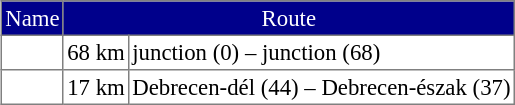<table border=1 cellpadding=2 style="margin-left:1em; margin-bottom: 1em; color: black; border-collapse: collapse; font-size: 95%;">
<tr align="center" bgcolor="00008B" style="color: white;">
<td>Name</td>
<td colspan=2>Route</td>
</tr>
<tr>
<td></td>
<td align="right">68 km</td>
<td> junction  (0) –  junction  (68)</td>
</tr>
<tr>
<td></td>
<td align="right">17 km</td>
<td> Debrecen-dél  (44) –  Debrecen-észak  (37)</td>
</tr>
</table>
